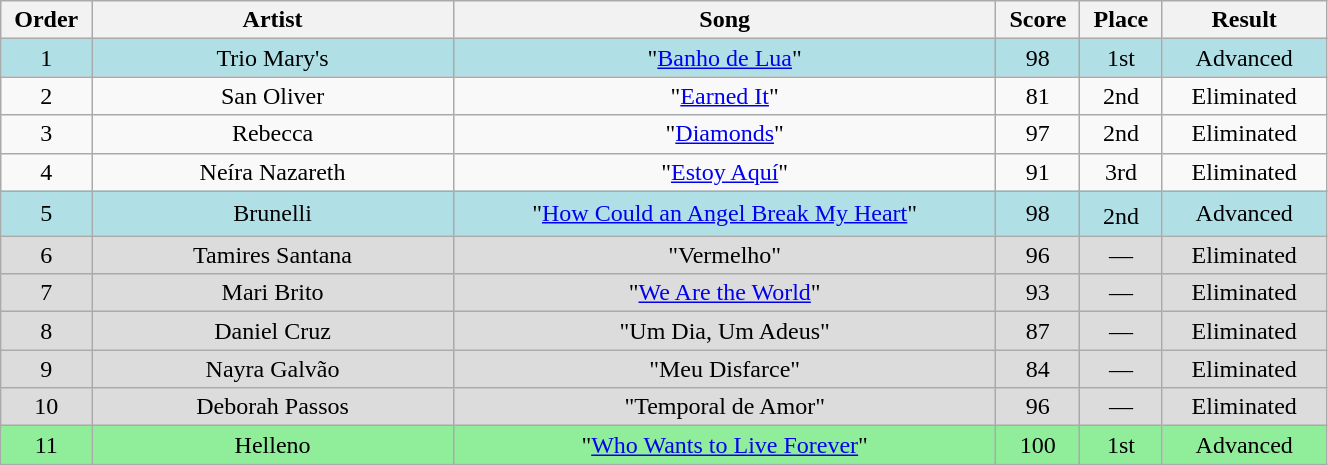<table class="wikitable" style="text-align:center; width:70%;">
<tr>
<th scope="col" width="05%">Order</th>
<th scope="col" width="22%">Artist</th>
<th scope="col" width="33%">Song</th>
<th scope="col" width="05%">Score</th>
<th scope="col" width="05%">Place</th>
<th scope="col" width="10%">Result</th>
</tr>
<tr bgcolor=B0E0E6>
<td>1</td>
<td>Trio Mary's</td>
<td>"<a href='#'>Banho de Lua</a>"</td>
<td>98</td>
<td>1st</td>
<td>Advanced</td>
</tr>
<tr>
<td>2</td>
<td>San Oliver</td>
<td>"<a href='#'>Earned It</a>"</td>
<td>81</td>
<td>2nd</td>
<td>Eliminated</td>
</tr>
<tr>
<td>3</td>
<td>Rebecca</td>
<td>"<a href='#'>Diamonds</a>"</td>
<td>97</td>
<td>2nd</td>
<td>Eliminated</td>
</tr>
<tr>
<td>4</td>
<td>Neíra Nazareth</td>
<td>"<a href='#'>Estoy Aquí</a>"</td>
<td>91</td>
<td>3rd</td>
<td>Eliminated</td>
</tr>
<tr bgcolor=B0E0E6>
<td>5</td>
<td>Brunelli</td>
<td>"<a href='#'>How Could an Angel Break My Heart</a>"</td>
<td>98</td>
<td>2nd<sup></sup></td>
<td>Advanced</td>
</tr>
<tr bgcolor=DCDCDC>
<td>6</td>
<td>Tamires Santana</td>
<td>"Vermelho"</td>
<td>96</td>
<td>—</td>
<td>Eliminated</td>
</tr>
<tr bgcolor=DCDCDC>
<td>7</td>
<td>Mari Brito</td>
<td>"<a href='#'>We Are the World</a>"</td>
<td>93</td>
<td>—</td>
<td>Eliminated</td>
</tr>
<tr bgcolor=DCDCDC>
<td>8</td>
<td>Daniel Cruz</td>
<td>"Um Dia, Um Adeus"</td>
<td>87</td>
<td>—</td>
<td>Eliminated</td>
</tr>
<tr bgcolor=DCDCDC>
<td>9</td>
<td>Nayra Galvão</td>
<td>"Meu Disfarce"</td>
<td>84</td>
<td>—</td>
<td>Eliminated</td>
</tr>
<tr bgcolor=DCDCDC>
<td>10</td>
<td>Deborah Passos</td>
<td>"Temporal de Amor"</td>
<td>96</td>
<td>—</td>
<td>Eliminated</td>
</tr>
<tr bgcolor=90EE9B>
<td>11</td>
<td>Helleno</td>
<td>"<a href='#'>Who Wants to Live Forever</a>"</td>
<td>100</td>
<td>1st</td>
<td>Advanced</td>
</tr>
</table>
